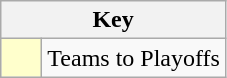<table class="wikitable" style="text-align: center;">
<tr>
<th colspan=2>Key</th>
</tr>
<tr>
<td style="background:#ffffcc; width:20px;"></td>
<td align=left>Teams to Playoffs</td>
</tr>
</table>
